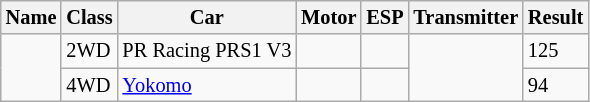<table class="wikitable" style="font-size: 85%;">
<tr>
<th>Name</th>
<th>Class</th>
<th>Car</th>
<th>Motor</th>
<th>ESP</th>
<th>Transmitter</th>
<th>Result</th>
</tr>
<tr>
<td rowspan=2> </td>
<td>2WD</td>
<td>PR Racing PRS1 V3</td>
<td></td>
<td></td>
<td rowspan=2></td>
<td>125</td>
</tr>
<tr>
<td>4WD</td>
<td><a href='#'>Yokomo</a></td>
<td></td>
<td></td>
<td>94</td>
</tr>
</table>
